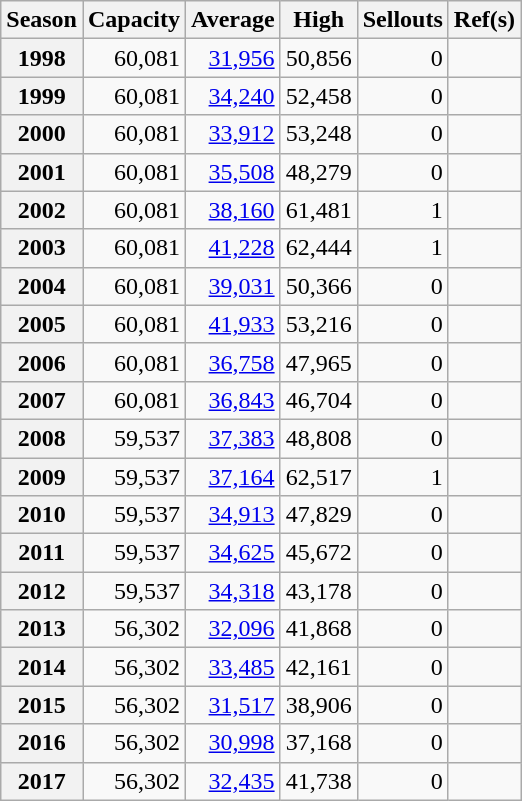<table class="wikitable">
<tr>
<th scope=col>Season</th>
<th scope=col>Capacity</th>
<th scope=col>Average</th>
<th scope=col>High</th>
<th scope=col>Sellouts</th>
<th scope=col>Ref(s)</th>
</tr>
<tr>
<th scope=row>1998</th>
<td align=right>60,081</td>
<td align=right><a href='#'>31,956</a></td>
<td align=right>50,856</td>
<td align=right>0</td>
<td align=center></td>
</tr>
<tr>
<th scope=row>1999</th>
<td align=right>60,081</td>
<td align=right><a href='#'>34,240</a></td>
<td align=right>52,458</td>
<td align=right>0</td>
<td align=center></td>
</tr>
<tr>
<th scope=row>2000</th>
<td align=right>60,081</td>
<td align=right><a href='#'>33,912</a></td>
<td align=right>53,248</td>
<td align=right>0</td>
<td align=center></td>
</tr>
<tr>
<th scope=row>2001</th>
<td align=right>60,081</td>
<td align=right><a href='#'>35,508</a></td>
<td align=right>48,279</td>
<td align=right>0</td>
<td align=center></td>
</tr>
<tr>
<th scope=row>2002</th>
<td align=right>60,081</td>
<td align=right><a href='#'>38,160</a></td>
<td align=right>61,481</td>
<td align=right>1</td>
<td align=center></td>
</tr>
<tr>
<th scope=row>2003</th>
<td align=right>60,081</td>
<td align=right><a href='#'>41,228</a></td>
<td align=right>62,444</td>
<td align=right>1</td>
<td align=center></td>
</tr>
<tr>
<th scope=row>2004</th>
<td align=right>60,081</td>
<td align=right><a href='#'>39,031</a></td>
<td align=right>50,366</td>
<td align=right>0</td>
<td align=center></td>
</tr>
<tr>
<th scope=row>2005</th>
<td align=right>60,081</td>
<td align=right><a href='#'>41,933</a></td>
<td align=right>53,216</td>
<td align=right>0</td>
<td align=center></td>
</tr>
<tr>
<th scope=row>2006</th>
<td align=right>60,081</td>
<td align=right><a href='#'>36,758</a></td>
<td align=right>47,965</td>
<td align=right>0</td>
<td align=center></td>
</tr>
<tr>
<th scope=row>2007</th>
<td align=right>60,081</td>
<td align=right><a href='#'>36,843</a></td>
<td align=right>46,704</td>
<td align=right>0</td>
<td align=center></td>
</tr>
<tr>
<th scope=row>2008</th>
<td align=right>59,537</td>
<td align=right><a href='#'>37,383</a></td>
<td align=right>48,808</td>
<td align=right>0</td>
<td align=center></td>
</tr>
<tr>
<th scope=row>2009</th>
<td align=right>59,537</td>
<td align=right><a href='#'>37,164</a></td>
<td align=right>62,517</td>
<td align=right>1</td>
<td align=center></td>
</tr>
<tr>
<th scope=row>2010</th>
<td align=right>59,537</td>
<td align=right><a href='#'>34,913</a></td>
<td align=right>47,829</td>
<td align=right>0</td>
<td align=center></td>
</tr>
<tr>
<th scope=row>2011</th>
<td align=right>59,537</td>
<td align=right><a href='#'>34,625</a></td>
<td align=right>45,672</td>
<td align=right>0</td>
<td align=center></td>
</tr>
<tr>
<th scope=row>2012</th>
<td align=right>59,537</td>
<td align=right><a href='#'>34,318</a></td>
<td align=right>43,178</td>
<td align=right>0</td>
<td align=center></td>
</tr>
<tr>
<th scope=row>2013</th>
<td align=right>56,302</td>
<td align=right><a href='#'>32,096</a></td>
<td align=right>41,868</td>
<td align=right>0</td>
<td></td>
</tr>
<tr>
<th scope=row>2014</th>
<td align=right>56,302</td>
<td align=right><a href='#'>33,485</a></td>
<td align=right>42,161</td>
<td align=right>0</td>
<td></td>
</tr>
<tr>
<th scope=row>2015</th>
<td align=right>56,302</td>
<td align=right><a href='#'>31,517</a></td>
<td align=right>38,906</td>
<td align=right>0</td>
<td></td>
</tr>
<tr>
<th scope=row>2016</th>
<td align=right>56,302</td>
<td align=right><a href='#'>30,998</a></td>
<td align=right>37,168</td>
<td align=right>0</td>
<td></td>
</tr>
<tr>
<th scope=row>2017</th>
<td align=right>56,302</td>
<td align=right><a href='#'>32,435</a></td>
<td align=right>41,738</td>
<td align=right>0</td>
</tr>
</table>
